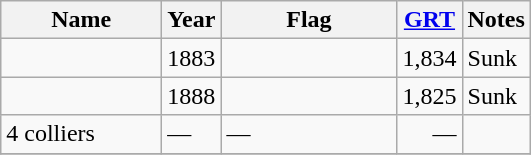<table class="wikitable sortable">
<tr>
<th scope="col" width="100px">Name</th>
<th scope="col" width="25px">Year</th>
<th scope="col" width="110px">Flag</th>
<th scope="col" width="25px"><a href='#'>GRT</a></th>
<th>Notes</th>
</tr>
<tr>
<td align="left"></td>
<td align="left">1883</td>
<td align="left"></td>
<td align="right">1,834</td>
<td align="left">Sunk</td>
</tr>
<tr>
<td align="left"></td>
<td align="left">1888</td>
<td align="left"></td>
<td align="right">1,825</td>
<td align="left">Sunk</td>
</tr>
<tr>
<td align="left">4 colliers</td>
<td align="left">—</td>
<td align="left">—</td>
<td align="right">—</td>
<td align="left"></td>
</tr>
<tr>
</tr>
</table>
